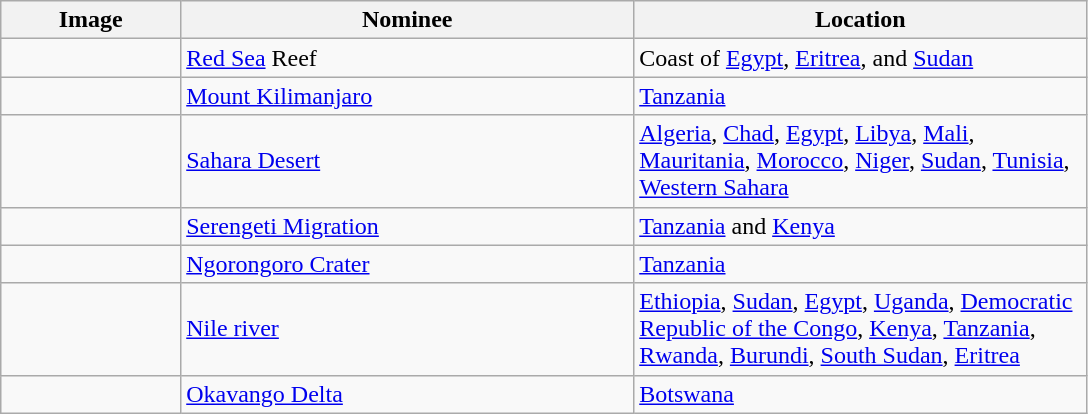<table class="wikitable sortable" width="725px">
<tr>
<th width="75px" class="unsortable"><strong>Image</strong></th>
<th width="200px"><strong>Nominee</strong></th>
<th width="200px"><strong>Location</strong></th>
</tr>
<tr>
<td align="center"></td>
<td><a href='#'>Red Sea</a> Reef</td>
<td>Coast of <a href='#'>Egypt</a>, <a href='#'>Eritrea</a>, and <a href='#'>Sudan</a></td>
</tr>
<tr>
<td align=center></td>
<td><a href='#'>Mount Kilimanjaro</a></td>
<td><a href='#'>Tanzania</a></td>
</tr>
<tr>
<td align=center></td>
<td><a href='#'>Sahara Desert</a></td>
<td><a href='#'>Algeria</a>, <a href='#'>Chad</a>, <a href='#'>Egypt</a>, <a href='#'>Libya</a>, <a href='#'>Mali</a>, <a href='#'>Mauritania</a>, <a href='#'>Morocco</a>, <a href='#'>Niger</a>, <a href='#'>Sudan</a>, <a href='#'>Tunisia</a>, <a href='#'>Western Sahara</a></td>
</tr>
<tr>
<td align=center></td>
<td><a href='#'>Serengeti Migration</a></td>
<td><a href='#'>Tanzania</a> and <a href='#'>Kenya</a></td>
</tr>
<tr>
<td align=center></td>
<td><a href='#'>Ngorongoro Crater</a></td>
<td><a href='#'>Tanzania</a></td>
</tr>
<tr>
<td align=center></td>
<td><a href='#'>Nile river</a></td>
<td><a href='#'>Ethiopia</a>, <a href='#'>Sudan</a>, <a href='#'>Egypt</a>, <a href='#'>Uganda</a>, <a href='#'>Democratic Republic of the Congo</a>, <a href='#'>Kenya</a>, <a href='#'>Tanzania</a>, <a href='#'>Rwanda</a>, <a href='#'>Burundi</a>, <a href='#'>South Sudan</a>, <a href='#'>Eritrea</a></td>
</tr>
<tr>
<td align=center></td>
<td><a href='#'>Okavango Delta</a></td>
<td><a href='#'>Botswana</a></td>
</tr>
</table>
